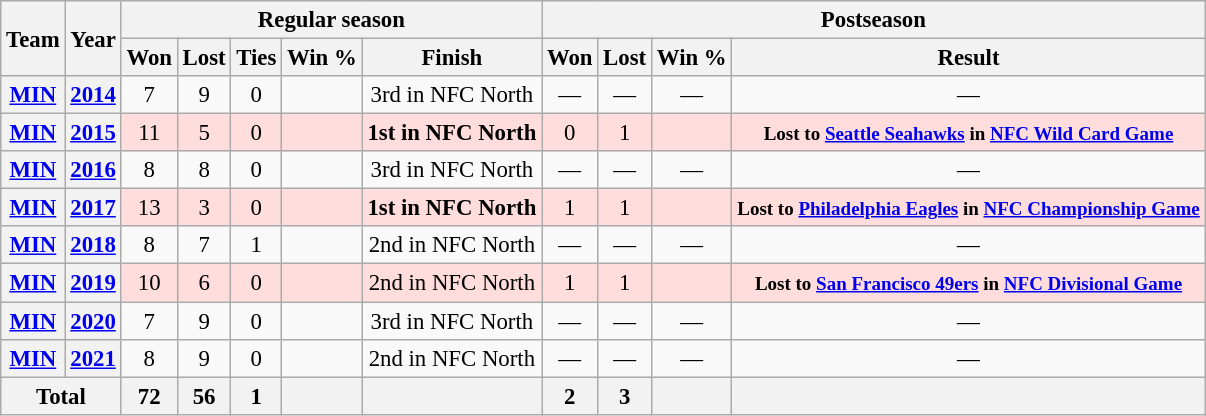<table class="wikitable" style="font-size:95%; text-align:center;">
<tr>
<th rowspan="2">Team</th>
<th rowspan="2">Year</th>
<th colspan="5">Regular season</th>
<th colspan="4">Postseason</th>
</tr>
<tr>
<th>Won</th>
<th>Lost</th>
<th>Ties</th>
<th>Win %</th>
<th>Finish</th>
<th>Won</th>
<th>Lost</th>
<th>Win %</th>
<th>Result</th>
</tr>
<tr>
<th><a href='#'>MIN</a></th>
<th><a href='#'>2014</a></th>
<td>7</td>
<td>9</td>
<td>0</td>
<td></td>
<td>3rd in NFC North</td>
<td>—</td>
<td>—</td>
<td>—</td>
<td>—</td>
</tr>
<tr ! style="background:#fdd;">
<th><a href='#'>MIN</a></th>
<th><a href='#'>2015</a></th>
<td>11</td>
<td>5</td>
<td>0</td>
<td></td>
<td><strong>1st in NFC North</strong></td>
<td>0</td>
<td>1</td>
<td></td>
<td><strong><small>Lost to <a href='#'>Seattle Seahawks</a> in <a href='#'>NFC Wild Card Game</a></small></strong></td>
</tr>
<tr>
<th><a href='#'>MIN</a></th>
<th><a href='#'>2016</a></th>
<td>8</td>
<td>8</td>
<td>0</td>
<td></td>
<td>3rd in NFC North</td>
<td>—</td>
<td>—</td>
<td>—</td>
<td>—</td>
</tr>
<tr ! style="background:#fdd;">
<th><a href='#'>MIN</a></th>
<th><a href='#'>2017</a></th>
<td>13</td>
<td>3</td>
<td>0</td>
<td></td>
<td><strong>1st in NFC North</strong></td>
<td>1</td>
<td>1</td>
<td></td>
<td><strong><small>Lost to <a href='#'>Philadelphia Eagles</a> in <a href='#'>NFC Championship Game</a></small></strong></td>
</tr>
<tr>
<th><a href='#'>MIN</a></th>
<th><a href='#'>2018</a></th>
<td>8</td>
<td>7</td>
<td>1</td>
<td></td>
<td>2nd in NFC North</td>
<td>—</td>
<td>—</td>
<td>—</td>
<td>—</td>
</tr>
<tr style=background:#fdd;">
<th><a href='#'>MIN</a></th>
<th><a href='#'>2019</a></th>
<td>10</td>
<td>6</td>
<td>0</td>
<td></td>
<td>2nd in NFC North</td>
<td>1</td>
<td>1</td>
<td></td>
<td><strong><small>Lost to <a href='#'>San Francisco 49ers</a> in <a href='#'>NFC Divisional Game</a></small></strong></td>
</tr>
<tr>
<th><a href='#'>MIN</a></th>
<th><a href='#'>2020</a></th>
<td>7</td>
<td>9</td>
<td>0</td>
<td></td>
<td>3rd in NFC North</td>
<td>—</td>
<td>—</td>
<td>—</td>
<td>—</td>
</tr>
<tr>
<th><a href='#'>MIN</a></th>
<th><a href='#'>2021</a></th>
<td>8</td>
<td>9</td>
<td>0</td>
<td></td>
<td>2nd in NFC North</td>
<td>—</td>
<td>—</td>
<td>—</td>
<td>—</td>
</tr>
<tr>
<th colspan="2">Total</th>
<th>72</th>
<th>56</th>
<th>1</th>
<th></th>
<th></th>
<th>2</th>
<th>3</th>
<th></th>
<th></th>
</tr>
</table>
